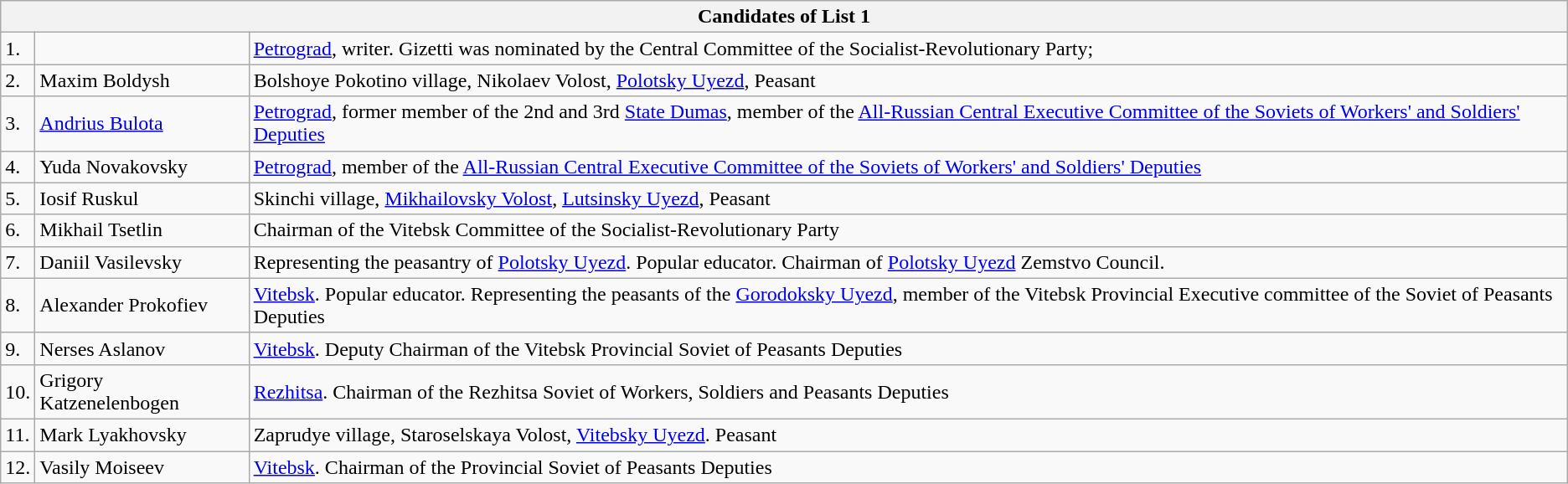<table class=wikitable>
<tr>
<th colspan=3>Candidates of List 1</th>
</tr>
<tr>
<td>1.</td>
<td></td>
<td><a href='#'>Petrograd</a>, writer. Gizetti was nominated by the Central Committee of the Socialist-Revolutionary Party;</td>
</tr>
<tr>
<td>2.</td>
<td>Maxim Boldysh</td>
<td>Bolshoye Pokotino village, Nikolaev Volost, <a href='#'>Polotsky Uyezd</a>, Peasant</td>
</tr>
<tr>
<td>3.</td>
<td><a href='#'>Andrius Bulota</a></td>
<td><a href='#'>Petrograd</a>, former member of the 2nd and 3rd <a href='#'>State Dumas</a>, member of the <a href='#'>All-Russian Central Executive Committee of the Soviets of Workers' and Soldiers' Deputies</a></td>
</tr>
<tr>
<td>4.</td>
<td>Yuda Novakovsky</td>
<td><a href='#'>Petrograd</a>, member of the <a href='#'>All-Russian Central Executive Committee of the Soviets of Workers' and Soldiers' Deputies</a></td>
</tr>
<tr>
<td>5.</td>
<td>Iosif Ruskul</td>
<td>Skinchi village, <a href='#'>Mikhailovsky Volost</a>, <a href='#'>Lutsinsky Uyezd</a>, Peasant</td>
</tr>
<tr>
<td>6.</td>
<td>Mikhail Tsetlin</td>
<td>Chairman of the Vitebsk Committee of the Socialist-Revolutionary Party</td>
</tr>
<tr>
<td>7.</td>
<td>Daniil Vasilevsky</td>
<td>Representing the peasantry of <a href='#'>Polotsky Uyezd</a>. Popular educator. Chairman of <a href='#'>Polotsky Uyezd</a> Zemstvo Council.</td>
</tr>
<tr>
<td>8.</td>
<td>Alexander Prokofiev</td>
<td><a href='#'>Vitebsk</a>. Popular educator. Representing the peasants of the <a href='#'>Gorodoksky Uyezd</a>, member of the Vitebsk Provincial Executive committee of the Soviet of Peasants Deputies</td>
</tr>
<tr>
<td>9.</td>
<td>Nerses Aslanov</td>
<td><a href='#'>Vitebsk</a>. Deputy Chairman of the Vitebsk Provincial Soviet of Peasants Deputies</td>
</tr>
<tr>
<td>10.</td>
<td>Grigory Katzenelenbogen</td>
<td><a href='#'>Rezhitsa</a>. Chairman of the Rezhitsa Soviet of Workers, Soldiers and Peasants Deputies</td>
</tr>
<tr>
<td>11.</td>
<td>Mark Lyakhovsky</td>
<td>Zaprudye village, Staroselskaya Volost, <a href='#'>Vitebsky Uyezd</a>. Peasant</td>
</tr>
<tr>
<td>12.</td>
<td>Vasily Moiseev</td>
<td><a href='#'>Vitebsk</a>. Chairman of the Provincial Soviet of Peasants Deputies</td>
</tr>
</table>
